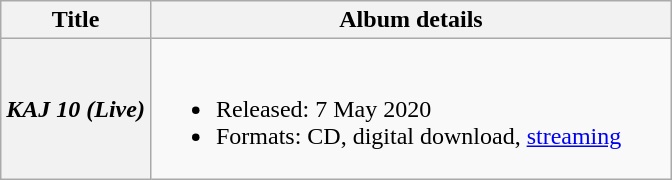<table class="wikitable plainrowheaders" style="text-align:center;">
<tr>
<th ¡width="130">Title</th>
<th width="340">Album details</th>
</tr>
<tr>
<th scope="row"><em>KAJ 10 (Live)</em></th>
<td align=left><br><ul><li>Released: 7 May 2020</li><li>Formats: CD, digital download, <a href='#'>streaming</a></li></ul></td>
</tr>
</table>
